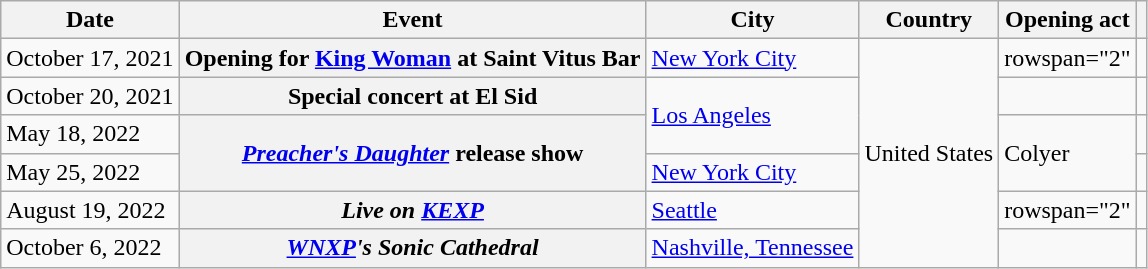<table class="wikitable plainrowheaders">
<tr>
<th>Date</th>
<th>Event</th>
<th>City</th>
<th>Country</th>
<th>Opening act</th>
<th></th>
</tr>
<tr>
<td>October 17, 2021</td>
<th scope="row">Opening for <a href='#'>King Woman</a> at Saint Vitus Bar</th>
<td><a href='#'>New York City</a></td>
<td rowspan="6">United States</td>
<td>rowspan="2" </td>
<td></td>
</tr>
<tr>
<td>October 20, 2021</td>
<th scope="row">Special concert at El Sid</th>
<td rowspan="2"><a href='#'>Los Angeles</a></td>
<td></td>
</tr>
<tr>
<td>May 18, 2022</td>
<th scope="row" rowspan="2"><em><a href='#'>Preacher's Daughter</a></em> release show</th>
<td rowspan="2">Colyer</td>
<td></td>
</tr>
<tr>
<td>May 25, 2022</td>
<td><a href='#'>New York City</a></td>
<td></td>
</tr>
<tr>
<td>August 19, 2022</td>
<th scope="row"><em>Live on <a href='#'>KEXP</a></em></th>
<td><a href='#'>Seattle</a></td>
<td>rowspan="2" </td>
<td></td>
</tr>
<tr>
<td>October 6, 2022</td>
<th scope="row"><em><a href='#'>WNXP</a>'s Sonic Cathedral</em></th>
<td><a href='#'>Nashville, Tennessee</a></td>
<td></td>
</tr>
</table>
